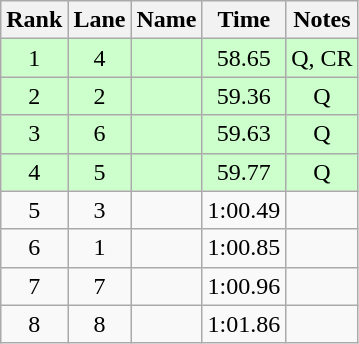<table class="wikitable sortable" style="text-align:center">
<tr>
<th>Rank</th>
<th>Lane</th>
<th>Name</th>
<th>Time</th>
<th>Notes</th>
</tr>
<tr bgcolor=ccffcc>
<td>1</td>
<td>4</td>
<td align=left></td>
<td>58.65</td>
<td>Q, CR</td>
</tr>
<tr bgcolor=ccffcc>
<td>2</td>
<td>2</td>
<td align=left></td>
<td>59.36</td>
<td>Q</td>
</tr>
<tr bgcolor=ccffcc>
<td>3</td>
<td>6</td>
<td align=left></td>
<td>59.63</td>
<td>Q</td>
</tr>
<tr bgcolor=ccffcc>
<td>4</td>
<td>5</td>
<td align=left></td>
<td>59.77</td>
<td>Q</td>
</tr>
<tr>
<td>5</td>
<td>3</td>
<td align=left></td>
<td>1:00.49</td>
<td></td>
</tr>
<tr>
<td>6</td>
<td>1</td>
<td align=left></td>
<td>1:00.85</td>
<td></td>
</tr>
<tr>
<td>7</td>
<td>7</td>
<td align=left></td>
<td>1:00.96</td>
<td></td>
</tr>
<tr>
<td>8</td>
<td>8</td>
<td align=left></td>
<td>1:01.86</td>
<td></td>
</tr>
</table>
